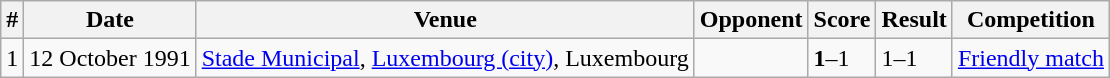<table class="wikitable">
<tr>
<th>#</th>
<th>Date</th>
<th>Venue</th>
<th>Opponent</th>
<th>Score</th>
<th>Result</th>
<th>Competition</th>
</tr>
<tr>
<td>1</td>
<td>12 October 1991</td>
<td><a href='#'>Stade Municipal</a>, <a href='#'>Luxembourg (city)</a>, Luxembourg</td>
<td></td>
<td><strong>1</strong>–1</td>
<td>1–1</td>
<td><a href='#'>Friendly match</a></td>
</tr>
</table>
